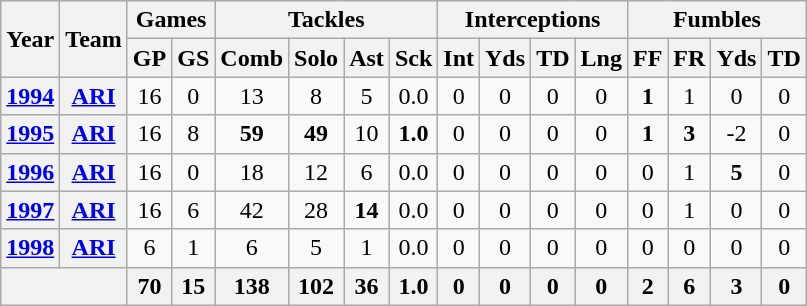<table class="wikitable" style="text-align:center">
<tr>
<th rowspan="2">Year</th>
<th rowspan="2">Team</th>
<th colspan="2">Games</th>
<th colspan="4">Tackles</th>
<th colspan="4">Interceptions</th>
<th colspan="4">Fumbles</th>
</tr>
<tr>
<th>GP</th>
<th>GS</th>
<th>Comb</th>
<th>Solo</th>
<th>Ast</th>
<th>Sck</th>
<th>Int</th>
<th>Yds</th>
<th>TD</th>
<th>Lng</th>
<th>FF</th>
<th>FR</th>
<th>Yds</th>
<th>TD</th>
</tr>
<tr>
<th><a href='#'>1994</a></th>
<th><a href='#'>ARI</a></th>
<td>16</td>
<td>0</td>
<td>13</td>
<td>8</td>
<td>5</td>
<td>0.0</td>
<td>0</td>
<td>0</td>
<td>0</td>
<td>0</td>
<td><strong>1</strong></td>
<td>1</td>
<td>0</td>
<td>0</td>
</tr>
<tr>
<th><a href='#'>1995</a></th>
<th><a href='#'>ARI</a></th>
<td>16</td>
<td>8</td>
<td><strong>59</strong></td>
<td><strong>49</strong></td>
<td>10</td>
<td><strong>1.0</strong></td>
<td>0</td>
<td>0</td>
<td>0</td>
<td>0</td>
<td><strong>1</strong></td>
<td><strong>3</strong></td>
<td>-2</td>
<td>0</td>
</tr>
<tr>
<th><a href='#'>1996</a></th>
<th><a href='#'>ARI</a></th>
<td>16</td>
<td>0</td>
<td>18</td>
<td>12</td>
<td>6</td>
<td>0.0</td>
<td>0</td>
<td>0</td>
<td>0</td>
<td>0</td>
<td>0</td>
<td>1</td>
<td><strong>5</strong></td>
<td>0</td>
</tr>
<tr>
<th><a href='#'>1997</a></th>
<th><a href='#'>ARI</a></th>
<td>16</td>
<td>6</td>
<td>42</td>
<td>28</td>
<td><strong>14</strong></td>
<td>0.0</td>
<td>0</td>
<td>0</td>
<td>0</td>
<td>0</td>
<td>0</td>
<td>1</td>
<td>0</td>
<td>0</td>
</tr>
<tr>
<th><a href='#'>1998</a></th>
<th><a href='#'>ARI</a></th>
<td>6</td>
<td>1</td>
<td>6</td>
<td>5</td>
<td>1</td>
<td>0.0</td>
<td>0</td>
<td>0</td>
<td>0</td>
<td>0</td>
<td>0</td>
<td>0</td>
<td>0</td>
<td>0</td>
</tr>
<tr>
<th colspan="2"></th>
<th>70</th>
<th>15</th>
<th>138</th>
<th>102</th>
<th>36</th>
<th>1.0</th>
<th>0</th>
<th>0</th>
<th>0</th>
<th>0</th>
<th>2</th>
<th>6</th>
<th>3</th>
<th>0</th>
</tr>
</table>
